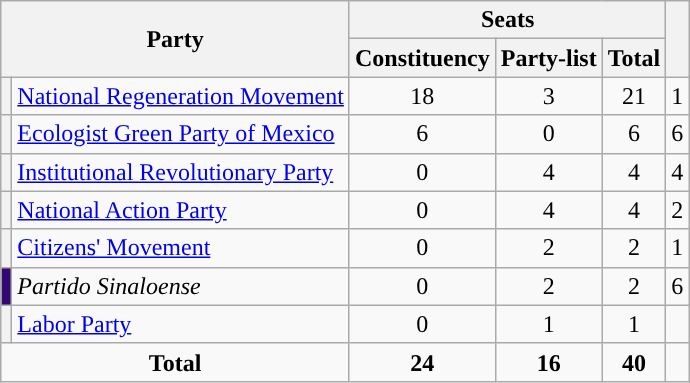<table class="wikitable" style="text-align:center;">
<tr>
<th colspan="2" rowspan="2">Party</th>
<th colspan="3">Seats</th>
<th rowspan="2"></th>
</tr>
<tr>
<th style="width:3em"><strong>Constituency</strong></th>
<th>Party-list</th>
<th>Total</th>
</tr>
<tr>
<th style="background-color:"></th>
<td style="text-align:left;"><a href='#'>National Regeneration Movement</a></td>
<td>18</td>
<td>3</td>
<td>21</td>
<td> 1</td>
</tr>
<tr>
<th style="background-color:"></th>
<td style="text-align:left;"><a href='#'>Ecologist Green Party of Mexico</a></td>
<td>6</td>
<td>0</td>
<td>6</td>
<td> 6</td>
</tr>
<tr>
<th style="background-color:"></th>
<td style="text-align:left;"><a href='#'>Institutional Revolutionary Party</a></td>
<td>0</td>
<td>4</td>
<td>4</td>
<td> 4</td>
</tr>
<tr>
<th style="background-color:"></th>
<td style="text-align:left;"><a href='#'>National Action Party</a></td>
<td>0</td>
<td>4</td>
<td>4</td>
<td> 2</td>
</tr>
<tr>
<th style="background-color:"></th>
<td style="text-align:left;"><a href='#'>Citizens' Movement</a></td>
<td>0</td>
<td>2</td>
<td>2</td>
<td> 1</td>
</tr>
<tr>
<th style="background-color:#340874;"></th>
<td style="text-align:left;"><em>Partido Sinaloense</em></td>
<td>0</td>
<td>2</td>
<td>2</td>
<td> 6</td>
</tr>
<tr>
<th style="background-color:"></th>
<td style="text-align:left;"><a href='#'>Labor Party</a></td>
<td>0</td>
<td>1</td>
<td>1</td>
<td></td>
</tr>
<tr>
<td colspan="2"><strong>Total</strong></td>
<td><strong>24</strong></td>
<td><strong>16</strong></td>
<td><strong>40</strong></td>
<td></td>
</tr>
</table>
